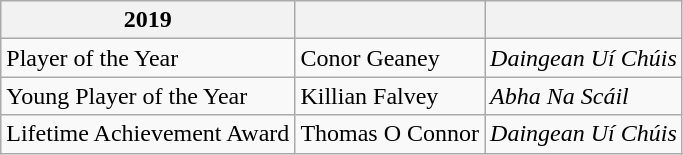<table class="wikitable">
<tr>
<th>2019</th>
<th></th>
<th></th>
</tr>
<tr>
<td>Player of the Year</td>
<td>Conor Geaney</td>
<td><em>Daingean Uí Chúis</em></td>
</tr>
<tr>
<td>Young Player of the Year</td>
<td>Killian Falvey</td>
<td><em>Abha Na Scáil</em></td>
</tr>
<tr>
<td>Lifetime Achievement Award</td>
<td>Thomas O Connor</td>
<td><em>Daingean Uí Chúis</em></td>
</tr>
</table>
